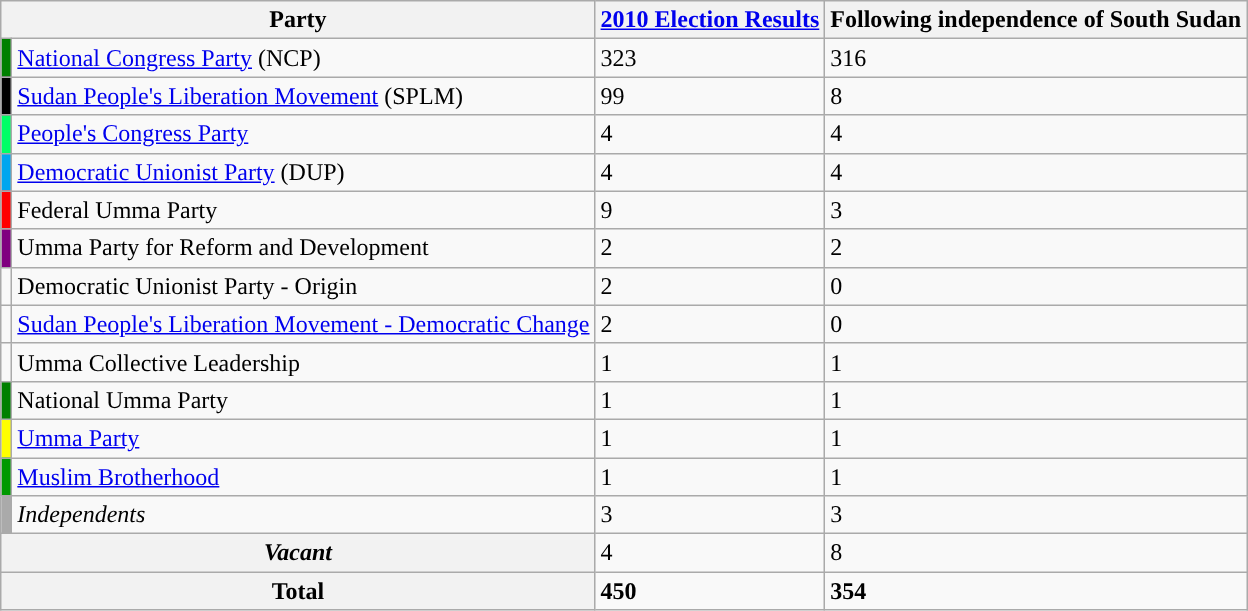<table class="wikitable">
<tr>
<th colspan=2>Party</th>
<th><a href='#'>2010 Election Results</a></th>
<th>Following independence of South Sudan</th>
</tr>
<tr>
<td style="background:green;"></td>
<td><a href='#'>National Congress Party</a> (NCP)</td>
<td>323</td>
<td>316</td>
</tr>
<tr>
<td style="background:#000;"></td>
<td><a href='#'>Sudan People's Liberation Movement</a> (SPLM)</td>
<td>99</td>
<td>8</td>
</tr>
<tr>
<td style="background:#0f6;"></td>
<td><a href='#'>People's Congress Party</a></td>
<td>4</td>
<td>4</td>
</tr>
<tr>
<td style="background:#00a6ef;"></td>
<td><a href='#'>Democratic Unionist Party</a> (DUP)</td>
<td>4</td>
<td>4</td>
</tr>
<tr>
<td style="background:#f00;"></td>
<td>Federal Umma Party</td>
<td>9</td>
<td>3</td>
</tr>
<tr>
<td style="background:purple;"></td>
<td>Umma Party for Reform and Development</td>
<td>2</td>
<td>2</td>
</tr>
<tr>
<td></td>
<td>Democratic Unionist Party - Origin</td>
<td>2</td>
<td>0</td>
</tr>
<tr>
<td></td>
<td><a href='#'>Sudan People's Liberation Movement - Democratic Change</a></td>
<td>2</td>
<td>0</td>
</tr>
<tr>
<td></td>
<td>Umma Collective Leadership</td>
<td>1</td>
<td>1</td>
</tr>
<tr>
<td style="background:green;"></td>
<td>National Umma Party</td>
<td>1</td>
<td>1</td>
</tr>
<tr>
<td style="background:#ff0;"></td>
<td><a href='#'>Umma Party</a></td>
<td>1</td>
<td>1</td>
</tr>
<tr>
<td style="background:#090;"></td>
<td><a href='#'>Muslim Brotherhood</a></td>
<td>1</td>
<td>1</td>
</tr>
<tr>
<td style="background:#aaa;"></td>
<td><em>Independents</em></td>
<td>3</td>
<td>3</td>
</tr>
<tr>
<th colspan=2><em>Vacant</em></th>
<td>4</td>
<td>8</td>
</tr>
<tr>
<th colspan=2><strong>Total</strong></th>
<td><strong>450</strong></td>
<td><strong>354</strong></td>
</tr>
</table>
